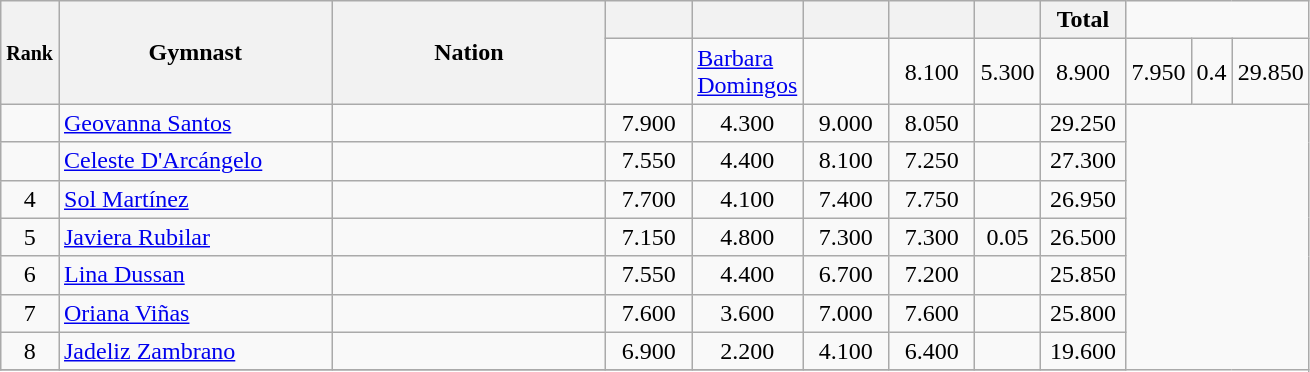<table style="text-align:center;" class="wikitable sortable">
<tr>
<th rowspan="2" scope="col" style="width:15px;"><small>Rank</small></th>
<th rowspan="2" scope="col" style="width:175px;">Gymnast</th>
<th rowspan="2" scope="col" style="width:175px;">Nation</th>
<th scope="col" style="width:50px;"><small></small></th>
<th scope="col" style="width:50px;"><small></small></th>
<th scope="col" style="width:50px;"><small></small></th>
<th scope="col" style="width:50px;"><small></small></th>
<th scope="col" style="width:20px;"><small></small></th>
<th scope="col" style="width:50px;">Total</th>
</tr>
<tr>
<td></td>
<td align=left><a href='#'>Barbara Domingos</a></td>
<td align=left></td>
<td>8.100</td>
<td>5.300</td>
<td>8.900</td>
<td>7.950</td>
<td>0.4</td>
<td>29.850</td>
</tr>
<tr>
<td></td>
<td align=left><a href='#'>Geovanna Santos</a></td>
<td align=left></td>
<td>7.900</td>
<td>4.300</td>
<td>9.000</td>
<td>8.050</td>
<td></td>
<td>29.250</td>
</tr>
<tr>
<td></td>
<td align=left><a href='#'>Celeste D'Arcángelo</a></td>
<td align=left></td>
<td>7.550</td>
<td>4.400</td>
<td>8.100</td>
<td>7.250</td>
<td></td>
<td>27.300</td>
</tr>
<tr>
<td>4</td>
<td align=left><a href='#'>Sol Martínez</a></td>
<td align=left></td>
<td>7.700</td>
<td>4.100</td>
<td>7.400</td>
<td>7.750</td>
<td></td>
<td>26.950</td>
</tr>
<tr>
<td>5</td>
<td align=left><a href='#'>Javiera Rubilar</a></td>
<td align=left></td>
<td>7.150</td>
<td>4.800</td>
<td>7.300</td>
<td>7.300</td>
<td>0.05</td>
<td>26.500</td>
</tr>
<tr>
<td>6</td>
<td align=left><a href='#'>Lina Dussan</a></td>
<td align=left></td>
<td>7.550</td>
<td>4.400</td>
<td>6.700</td>
<td>7.200</td>
<td></td>
<td>25.850</td>
</tr>
<tr>
<td>7</td>
<td align=left><a href='#'>Oriana Viñas</a></td>
<td align=left></td>
<td>7.600</td>
<td>3.600</td>
<td>7.000</td>
<td>7.600</td>
<td></td>
<td>25.800</td>
</tr>
<tr>
<td>8</td>
<td align=left><a href='#'>Jadeliz Zambrano</a></td>
<td align=left></td>
<td>6.900</td>
<td>2.200</td>
<td>4.100</td>
<td>6.400</td>
<td></td>
<td>19.600</td>
</tr>
<tr>
</tr>
</table>
